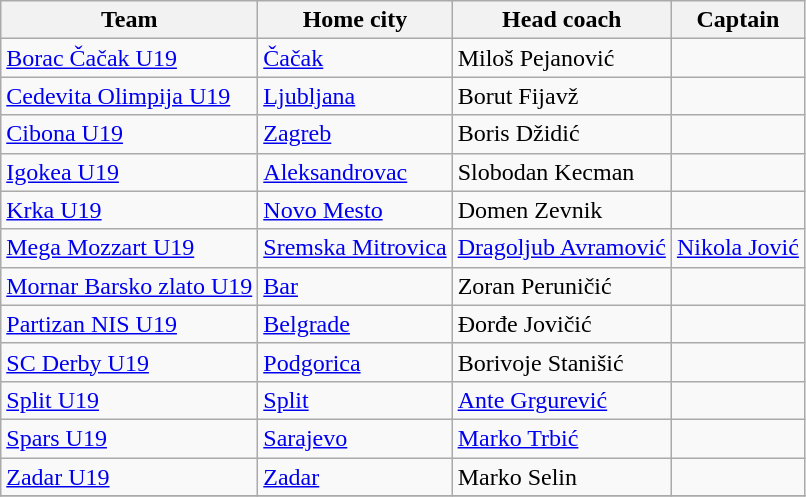<table class="wikitable sortable">
<tr>
<th>Team</th>
<th>Home city</th>
<th>Head coach</th>
<th>Captain</th>
</tr>
<tr>
<td><a href='#'>Borac Čačak U19</a></td>
<td><a href='#'>Čačak</a></td>
<td> Miloš Pejanović</td>
<td></td>
</tr>
<tr>
<td><a href='#'>Cedevita Olimpija U19</a></td>
<td><a href='#'>Ljubljana</a></td>
<td> Borut Fijavž</td>
<td></td>
</tr>
<tr>
<td><a href='#'>Cibona U19</a></td>
<td><a href='#'>Zagreb</a></td>
<td> Boris Džidić</td>
<td></td>
</tr>
<tr>
<td><a href='#'>Igokea U19</a></td>
<td><a href='#'>Aleksandrovac</a></td>
<td> Slobodan Kecman</td>
<td></td>
</tr>
<tr>
<td><a href='#'>Krka U19</a></td>
<td><a href='#'>Novo Mesto</a></td>
<td> Domen Zevnik</td>
<td></td>
</tr>
<tr>
<td><a href='#'>Mega Mozzart U19</a></td>
<td><a href='#'>Sremska Mitrovica</a></td>
<td> <a href='#'>Dragoljub Avramović</a></td>
<td> <a href='#'>Nikola Jović</a></td>
</tr>
<tr>
<td><a href='#'>Mornar Barsko zlato U19</a></td>
<td><a href='#'>Bar</a></td>
<td> Zoran Peruničić</td>
<td></td>
</tr>
<tr>
<td><a href='#'>Partizan NIS U19</a></td>
<td><a href='#'>Belgrade</a></td>
<td> Đorđe Jovičić</td>
<td></td>
</tr>
<tr>
<td><a href='#'>SC Derby U19</a></td>
<td><a href='#'>Podgorica</a></td>
<td> Borivoje Stanišić</td>
<td></td>
</tr>
<tr>
<td><a href='#'>Split U19</a></td>
<td><a href='#'>Split</a></td>
<td> <a href='#'>Ante Grgurević</a></td>
<td></td>
</tr>
<tr>
<td><a href='#'>Spars U19</a></td>
<td><a href='#'>Sarajevo</a></td>
<td> <a href='#'>Marko Trbić</a></td>
<td></td>
</tr>
<tr>
<td><a href='#'>Zadar U19</a></td>
<td><a href='#'>Zadar</a></td>
<td> Marko Selin</td>
<td></td>
</tr>
<tr>
</tr>
</table>
